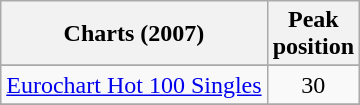<table class="wikitable sortable">
<tr>
<th>Charts (2007)</th>
<th>Peak<br>position</th>
</tr>
<tr>
</tr>
<tr>
<td><a href='#'>Eurochart Hot 100 Singles</a></td>
<td align="center">30</td>
</tr>
<tr>
</tr>
<tr>
</tr>
</table>
